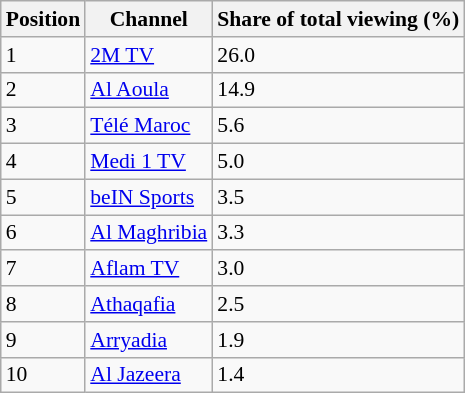<table class="wikitable" style="font-size: 90%">
<tr>
<th>Position</th>
<th>Channel</th>
<th>Share of total viewing (%)</th>
</tr>
<tr>
<td>1</td>
<td><a href='#'>2M TV</a></td>
<td>26.0</td>
</tr>
<tr>
<td>2</td>
<td><a href='#'>Al Aoula</a></td>
<td>14.9</td>
</tr>
<tr>
<td>3</td>
<td><a href='#'>Télé Maroc</a></td>
<td>5.6</td>
</tr>
<tr>
<td>4</td>
<td><a href='#'>Medi 1 TV</a></td>
<td>5.0</td>
</tr>
<tr>
<td>5</td>
<td><a href='#'>beIN Sports</a></td>
<td>3.5</td>
</tr>
<tr>
<td>6</td>
<td><a href='#'>Al Maghribia</a></td>
<td>3.3</td>
</tr>
<tr>
<td>7</td>
<td><a href='#'>Aflam TV</a></td>
<td>3.0</td>
</tr>
<tr>
<td>8</td>
<td><a href='#'>Athaqafia</a></td>
<td>2.5</td>
</tr>
<tr>
<td>9</td>
<td><a href='#'>Arryadia</a></td>
<td>1.9</td>
</tr>
<tr>
<td>10</td>
<td><a href='#'>Al Jazeera</a></td>
<td>1.4</td>
</tr>
</table>
